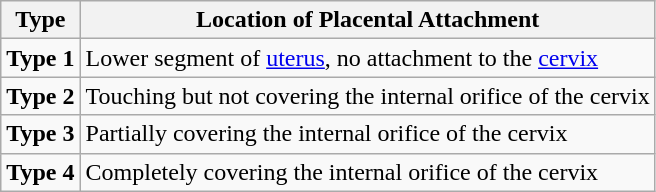<table class="wikitable">
<tr>
<th>Type</th>
<th>Location of Placental Attachment</th>
</tr>
<tr>
<td><strong>Type 1</strong></td>
<td>Lower segment of <a href='#'>uterus</a>, no attachment to the <a href='#'>cervix</a></td>
</tr>
<tr>
<td><strong>Type 2</strong></td>
<td>Touching but not covering the internal orifice of the cervix</td>
</tr>
<tr>
<td><strong>Type 3</strong></td>
<td>Partially covering the internal orifice of the cervix</td>
</tr>
<tr>
<td><strong>Type 4</strong></td>
<td>Completely covering the internal orifice of the cervix</td>
</tr>
</table>
